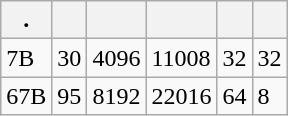<table class="wikitable sortable">
<tr>
<th>.</th>
<th></th>
<th></th>
<th></th>
<th></th>
<th></th>
</tr>
<tr>
<td>7B</td>
<td>30</td>
<td>4096</td>
<td>11008</td>
<td>32</td>
<td>32</td>
</tr>
<tr>
<td>67B</td>
<td>95</td>
<td>8192</td>
<td>22016</td>
<td>64</td>
<td>8</td>
</tr>
</table>
